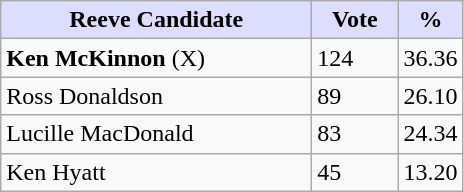<table class="wikitable">
<tr>
<th style="background:#ddf; width:200px;">Reeve Candidate</th>
<th style="background:#ddf; width:50px;">Vote</th>
<th style="background:#ddf; width:30px;">%</th>
</tr>
<tr>
<td><strong>Ken McKinnon</strong> (X)</td>
<td>124</td>
<td>36.36</td>
</tr>
<tr>
<td>Ross Donaldson</td>
<td>89</td>
<td>26.10</td>
</tr>
<tr>
<td>Lucille MacDonald</td>
<td>83</td>
<td>24.34</td>
</tr>
<tr>
<td>Ken Hyatt</td>
<td>45</td>
<td>13.20</td>
</tr>
</table>
